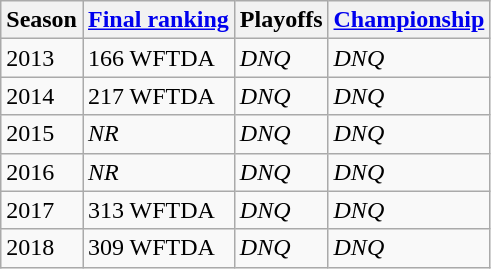<table class="wikitable sortable">
<tr>
<th>Season</th>
<th><a href='#'>Final ranking</a></th>
<th>Playoffs</th>
<th><a href='#'>Championship</a></th>
</tr>
<tr>
<td>2013</td>
<td>166 WFTDA</td>
<td><em>DNQ</em></td>
<td><em>DNQ</em></td>
</tr>
<tr>
<td>2014</td>
<td>217 WFTDA</td>
<td><em>DNQ</em></td>
<td><em>DNQ</em></td>
</tr>
<tr>
<td>2015</td>
<td><em>NR</em></td>
<td><em>DNQ</em></td>
<td><em>DNQ</em></td>
</tr>
<tr>
<td>2016</td>
<td><em>NR</em></td>
<td><em>DNQ</em></td>
<td><em>DNQ</em></td>
</tr>
<tr>
<td>2017</td>
<td>313 WFTDA</td>
<td><em>DNQ</em></td>
<td><em>DNQ</em></td>
</tr>
<tr>
<td>2018</td>
<td>309 WFTDA</td>
<td><em>DNQ</em></td>
<td><em>DNQ</em></td>
</tr>
</table>
